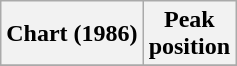<table class="wikitable plainrowheaders" style="text-align:center">
<tr>
<th scope="col">Chart (1986)</th>
<th scope="col">Peak<br>position</th>
</tr>
<tr>
</tr>
</table>
